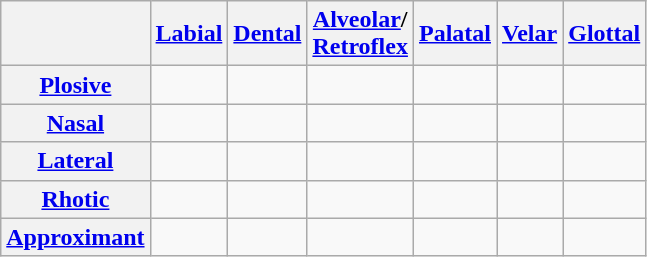<table class="wikitable" style="text-align: center;">
<tr>
<th></th>
<th><a href='#'>Labial</a></th>
<th><a href='#'>Dental</a></th>
<th><a href='#'>Alveolar</a>/<br><a href='#'>Retroflex</a></th>
<th><a href='#'>Palatal</a></th>
<th><a href='#'>Velar</a></th>
<th><a href='#'>Glottal</a></th>
</tr>
<tr>
<th><a href='#'>Plosive</a></th>
<td></td>
<td></td>
<td></td>
<td></td>
<td></td>
<td></td>
</tr>
<tr>
<th><a href='#'>Nasal</a></th>
<td></td>
<td></td>
<td></td>
<td></td>
<td></td>
<td></td>
</tr>
<tr>
<th><a href='#'>Lateral</a></th>
<td></td>
<td></td>
<td></td>
<td></td>
<td></td>
<td></td>
</tr>
<tr>
<th><a href='#'>Rhotic</a></th>
<td></td>
<td></td>
<td></td>
<td></td>
<td></td>
<td></td>
</tr>
<tr>
<th><a href='#'>Approximant</a></th>
<td></td>
<td></td>
<td></td>
<td></td>
<td></td>
<td></td>
</tr>
</table>
